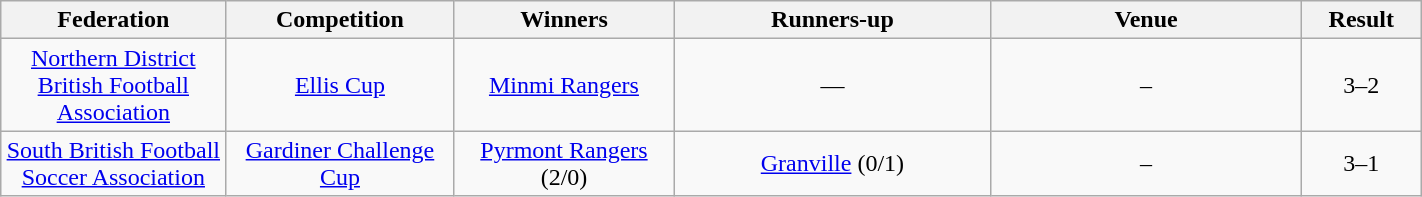<table class="wikitable" width="75%">
<tr>
<th style="width:10em">Federation</th>
<th style="width:10em">Competition</th>
<th style="width:10em">Winners</th>
<th style="width:15em">Runners-up</th>
<th style="width:15em">Venue</th>
<th style="width:05em">Result</th>
</tr>
<tr>
<td align="center"><a href='#'>Northern District British Football Association</a></td>
<td align="center"><a href='#'>Ellis Cup</a></td>
<td align="center"><a href='#'>Minmi Rangers</a></td>
<td align="center">—</td>
<td align="center">–</td>
<td align="center">3–2</td>
</tr>
<tr>
<td align="center"><a href='#'>South British Football Soccer Association</a></td>
<td align="center"><a href='#'>Gardiner Challenge Cup</a></td>
<td align="center"><a href='#'>Pyrmont Rangers</a> (2/0)</td>
<td align="center"><a href='#'>Granville</a> (0/1)</td>
<td align="center">–</td>
<td align="center">3–1</td>
</tr>
</table>
